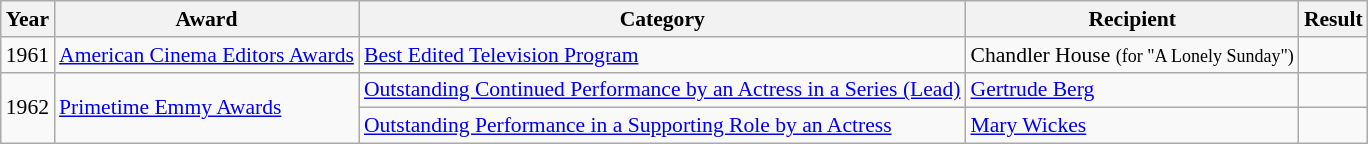<table class="wikitable" style="font-size: 90%;">
<tr>
<th>Year</th>
<th>Award</th>
<th>Category</th>
<th>Recipient</th>
<th>Result</th>
</tr>
<tr>
<td>1961</td>
<td><a href='#'>American Cinema Editors Awards</a></td>
<td><a href='#'>Best Edited Television Program</a></td>
<td>Chandler House <small>(for "A Lonely Sunday")</small></td>
<td></td>
</tr>
<tr>
<td rowspan="2">1962</td>
<td rowspan="2"><a href='#'>Primetime Emmy Awards</a></td>
<td><a href='#'>Outstanding Continued Performance by an Actress in a Series (Lead)</a></td>
<td><a href='#'>Gertrude Berg</a></td>
<td></td>
</tr>
<tr>
<td><a href='#'>Outstanding Performance in a Supporting Role by an Actress</a></td>
<td><a href='#'>Mary Wickes</a></td>
<td></td>
</tr>
</table>
